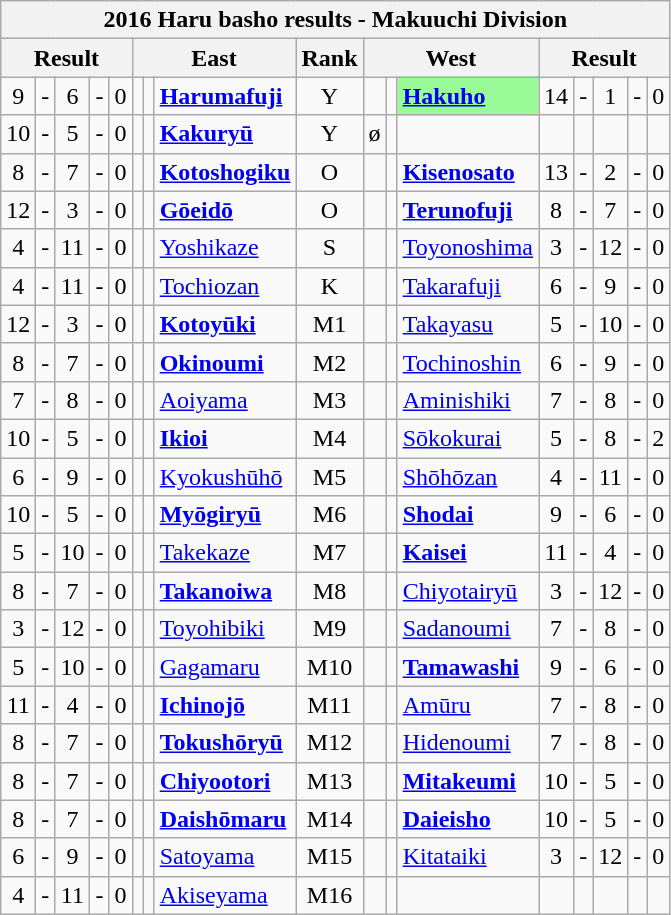<table class="wikitable">
<tr>
<th colspan="17">2016 Haru basho results - Makuuchi Division</th>
</tr>
<tr>
<th colspan="5">Result</th>
<th colspan="3">East</th>
<th>Rank</th>
<th colspan="3">West</th>
<th colspan="5">Result</th>
</tr>
<tr>
<td align=center>9</td>
<td align=center>-</td>
<td align=center>6</td>
<td align=center>-</td>
<td align=center>0</td>
<td align=center></td>
<td align=center></td>
<td><strong><a href='#'>Harumafuji</a></strong></td>
<td align=center>Y</td>
<td align=center></td>
<td align=center></td>
<td style="background: PaleGreen;"><strong><a href='#'>Hakuho</a></strong></td>
<td align=center>14</td>
<td align=center>-</td>
<td align=center>1</td>
<td align=center>-</td>
<td align=center>0</td>
</tr>
<tr>
<td align=center>10</td>
<td align=center>-</td>
<td align=center>5</td>
<td align=center>-</td>
<td align=center>0</td>
<td align=center></td>
<td align=center></td>
<td><strong><a href='#'>Kakuryū</a></strong></td>
<td align=center>Y</td>
<td align=center>ø</td>
<td align=center></td>
<td></td>
<td align=center></td>
<td align=center></td>
<td align=center></td>
<td align=center></td>
<td align=center></td>
</tr>
<tr>
<td align=center>8</td>
<td align=center>-</td>
<td align=center>7</td>
<td align=center>-</td>
<td align=center>0</td>
<td align=center></td>
<td align=center></td>
<td><strong><a href='#'>Kotoshogiku</a></strong></td>
<td align=center>O</td>
<td align=center></td>
<td align=center></td>
<td><strong><a href='#'>Kisenosato</a></strong></td>
<td align=center>13</td>
<td align=center>-</td>
<td align=center>2</td>
<td align=center>-</td>
<td align=center>0</td>
</tr>
<tr>
<td align=center>12</td>
<td align=center>-</td>
<td align=center>3</td>
<td align=center>-</td>
<td align=center>0</td>
<td align=center></td>
<td align=center></td>
<td><strong><a href='#'>Gōeidō</a></strong></td>
<td align=center>O</td>
<td align=center></td>
<td align=center></td>
<td><strong><a href='#'>Terunofuji</a></strong></td>
<td align=center>8</td>
<td align=center>-</td>
<td align=center>7</td>
<td align=center>-</td>
<td align=center>0</td>
</tr>
<tr>
<td align=center>4</td>
<td align=center>-</td>
<td align=center>11</td>
<td align=center>-</td>
<td align=center>0</td>
<td align=center></td>
<td align=center></td>
<td><a href='#'>Yoshikaze</a></td>
<td align=center>S</td>
<td align=center></td>
<td align=center></td>
<td><a href='#'>Toyonoshima</a></td>
<td align=center>3</td>
<td align=center>-</td>
<td align=center>12</td>
<td align=center>-</td>
<td align=center>0</td>
</tr>
<tr>
<td align=center>4</td>
<td align=center>-</td>
<td align=center>11</td>
<td align=center>-</td>
<td align=center>0</td>
<td align=center></td>
<td align=center></td>
<td><a href='#'>Tochiozan</a></td>
<td align=center>K</td>
<td align=center></td>
<td align=center></td>
<td><a href='#'>Takarafuji</a></td>
<td align=center>6</td>
<td align=center>-</td>
<td align=center>9</td>
<td align=center>-</td>
<td align=center>0</td>
</tr>
<tr>
<td align=center>12</td>
<td align=center>-</td>
<td align=center>3</td>
<td align=center>-</td>
<td align=center>0</td>
<td align=center></td>
<td align=center></td>
<td><strong><a href='#'>Kotoyūki</a></strong></td>
<td align=center>M1</td>
<td align=center></td>
<td align=center></td>
<td><a href='#'>Takayasu</a></td>
<td align=center>5</td>
<td align=center>-</td>
<td align=center>10</td>
<td align=center>-</td>
<td align=center>0</td>
</tr>
<tr>
<td align=center>8</td>
<td align=center>-</td>
<td align=center>7</td>
<td align=center>-</td>
<td align=center>0</td>
<td align=center></td>
<td align=center></td>
<td><strong><a href='#'>Okinoumi</a></strong></td>
<td align=center>M2</td>
<td align=center></td>
<td align=center></td>
<td><a href='#'>Tochinoshin</a></td>
<td align=center>6</td>
<td align=center>-</td>
<td align=center>9</td>
<td align=center>-</td>
<td align=center>0</td>
</tr>
<tr>
<td align=center>7</td>
<td align=center>-</td>
<td align=center>8</td>
<td align=center>-</td>
<td align=center>0</td>
<td align=center></td>
<td align=center></td>
<td><a href='#'>Aoiyama</a></td>
<td align=center>M3</td>
<td align=center></td>
<td align=center></td>
<td><a href='#'>Aminishiki</a></td>
<td align=center>7</td>
<td align=center>-</td>
<td align=center>8</td>
<td align=center>-</td>
<td align=center>0</td>
</tr>
<tr>
<td align=center>10</td>
<td align=center>-</td>
<td align=center>5</td>
<td align=center>-</td>
<td align=center>0</td>
<td align=center></td>
<td align=center></td>
<td><strong><a href='#'>Ikioi</a></strong></td>
<td align=center>M4</td>
<td align=center></td>
<td align=center></td>
<td><a href='#'>Sōkokurai</a></td>
<td align=center>5</td>
<td align=center>-</td>
<td align=center>8</td>
<td align=center>-</td>
<td align=center>2</td>
</tr>
<tr>
<td align=center>6</td>
<td align=center>-</td>
<td align=center>9</td>
<td align=center>-</td>
<td align=center>0</td>
<td align=center></td>
<td align=center></td>
<td><a href='#'>Kyokushūhō</a></td>
<td align=center>M5</td>
<td align=center></td>
<td align=center></td>
<td><a href='#'>Shōhōzan</a></td>
<td align=center>4</td>
<td align=center>-</td>
<td align=center>11</td>
<td align=center>-</td>
<td align=center>0</td>
</tr>
<tr>
<td align=center>10</td>
<td align=center>-</td>
<td align=center>5</td>
<td align=center>-</td>
<td align=center>0</td>
<td align=center></td>
<td align=center></td>
<td><strong><a href='#'>Myōgiryū</a></strong></td>
<td align=center>M6</td>
<td align=center></td>
<td align=center></td>
<td><strong><a href='#'>Shodai</a></strong></td>
<td align=center>9</td>
<td align=center>-</td>
<td align=center>6</td>
<td align=center>-</td>
<td align=center>0</td>
</tr>
<tr>
<td align=center>5</td>
<td align=center>-</td>
<td align=center>10</td>
<td align=center>-</td>
<td align=center>0</td>
<td align=center></td>
<td align=center></td>
<td><a href='#'>Takekaze</a></td>
<td align=center>M7</td>
<td align=center></td>
<td align=center></td>
<td><strong><a href='#'>Kaisei</a></strong></td>
<td align=center>11</td>
<td align=center>-</td>
<td align=center>4</td>
<td align=center>-</td>
<td align=center>0</td>
</tr>
<tr>
<td align=center>8</td>
<td align=center>-</td>
<td align=center>7</td>
<td align=center>-</td>
<td align=center>0</td>
<td align=center></td>
<td align=center></td>
<td><strong><a href='#'>Takanoiwa</a></strong></td>
<td align=center>M8</td>
<td align=center></td>
<td align=center></td>
<td><a href='#'>Chiyotairyū</a></td>
<td align=center>3</td>
<td align=center>-</td>
<td align=center>12</td>
<td align=center>-</td>
<td align=center>0</td>
</tr>
<tr>
<td align=center>3</td>
<td align=center>-</td>
<td align=center>12</td>
<td align=center>-</td>
<td align=center>0</td>
<td align=center></td>
<td align=center></td>
<td><a href='#'>Toyohibiki</a></td>
<td align=center>M9</td>
<td align=center></td>
<td align=center></td>
<td><a href='#'>Sadanoumi</a></td>
<td align=center>7</td>
<td align=center>-</td>
<td align=center>8</td>
<td align=center>-</td>
<td align=center>0</td>
</tr>
<tr>
<td align=center>5</td>
<td align=center>-</td>
<td align=center>10</td>
<td align=center>-</td>
<td align=center>0</td>
<td align=center></td>
<td align=center></td>
<td><a href='#'>Gagamaru</a></td>
<td align=center>M10</td>
<td align=center></td>
<td align=center></td>
<td><strong><a href='#'>Tamawashi</a></strong></td>
<td align=center>9</td>
<td align=center>-</td>
<td align=center>6</td>
<td align=center>-</td>
<td align=center>0</td>
</tr>
<tr>
<td align=center>11</td>
<td align=center>-</td>
<td align=center>4</td>
<td align=center>-</td>
<td align=center>0</td>
<td align=center></td>
<td align=center></td>
<td><strong><a href='#'>Ichinojō</a></strong></td>
<td align=center>M11</td>
<td align=center></td>
<td align=center></td>
<td><a href='#'>Amūru</a></td>
<td align=center>7</td>
<td align=center>-</td>
<td align=center>8</td>
<td align=center>-</td>
<td align=center>0</td>
</tr>
<tr>
<td align=center>8</td>
<td align=center>-</td>
<td align=center>7</td>
<td align=center>-</td>
<td align=center>0</td>
<td align=center></td>
<td align=center></td>
<td><strong><a href='#'>Tokushōryū</a></strong></td>
<td align=center>M12</td>
<td align=center></td>
<td align=center></td>
<td><a href='#'>Hidenoumi</a></td>
<td align=center>7</td>
<td align=center>-</td>
<td align=center>8</td>
<td align=center>-</td>
<td align=center>0</td>
</tr>
<tr>
<td align=center>8</td>
<td align=center>-</td>
<td align=center>7</td>
<td align=center>-</td>
<td align=center>0</td>
<td align=center></td>
<td align=center></td>
<td><strong><a href='#'>Chiyootori</a></strong></td>
<td align=center>M13</td>
<td align=center></td>
<td align=center></td>
<td><strong><a href='#'>Mitakeumi</a></strong></td>
<td align=center>10</td>
<td align=center>-</td>
<td align=center>5</td>
<td align=center>-</td>
<td align=center>0</td>
</tr>
<tr>
<td align=center>8</td>
<td align=center>-</td>
<td align=center>7</td>
<td align=center>-</td>
<td align=center>0</td>
<td align=center></td>
<td align=center></td>
<td><strong><a href='#'>Daishōmaru</a></strong></td>
<td align=center>M14</td>
<td align=center></td>
<td align=center></td>
<td><strong><a href='#'>Daieisho</a></strong></td>
<td align=center>10</td>
<td align=center>-</td>
<td align=center>5</td>
<td align=center>-</td>
<td align=center>0</td>
</tr>
<tr>
<td align=center>6</td>
<td align=center>-</td>
<td align=center>9</td>
<td align=center>-</td>
<td align=center>0</td>
<td align=center></td>
<td align=center></td>
<td><a href='#'>Satoyama</a></td>
<td align=center>M15</td>
<td align=center></td>
<td align=center></td>
<td><a href='#'>Kitataiki</a></td>
<td align=center>3</td>
<td align=center>-</td>
<td align=center>12</td>
<td align=center>-</td>
<td align=center>0</td>
</tr>
<tr>
<td align=center>4</td>
<td align=center>-</td>
<td align=center>11</td>
<td align=center>-</td>
<td align=center>0</td>
<td align=center></td>
<td align=center></td>
<td><a href='#'>Akiseyama</a></td>
<td align=center>M16</td>
<td align=center></td>
<td align=center></td>
<td></td>
<td align=center></td>
<td align=center></td>
<td align=center></td>
<td align=center></td>
<td align=center></td>
</tr>
</table>
